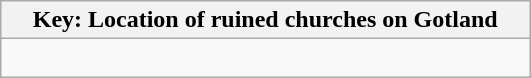<table class="wikitable">
<tr>
<th width=90%>Key: Location of ruined churches on Gotland</th>
</tr>
<tr>
<td><br></td>
</tr>
</table>
